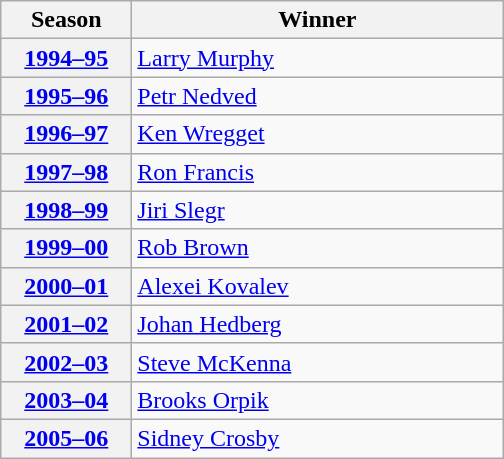<table class="wikitable">
<tr>
<th scope="col" style="width:5em">Season</th>
<th scope="col" style="width:15em">Winner</th>
</tr>
<tr>
<th scope="row"><a href='#'>1994–95</a></th>
<td><a href='#'>Larry Murphy</a></td>
</tr>
<tr>
<th scope="row"><a href='#'>1995–96</a></th>
<td><a href='#'>Petr Nedved</a></td>
</tr>
<tr>
<th scope="row"><a href='#'>1996–97</a></th>
<td><a href='#'>Ken Wregget</a></td>
</tr>
<tr>
<th scope="row"><a href='#'>1997–98</a></th>
<td><a href='#'>Ron Francis</a></td>
</tr>
<tr>
<th scope="row"><a href='#'>1998–99</a></th>
<td><a href='#'>Jiri Slegr</a></td>
</tr>
<tr>
<th scope="row"><a href='#'>1999–00</a></th>
<td><a href='#'>Rob Brown</a></td>
</tr>
<tr>
<th scope="row"><a href='#'>2000–01</a></th>
<td><a href='#'>Alexei Kovalev</a></td>
</tr>
<tr>
<th scope="row"><a href='#'>2001–02</a></th>
<td><a href='#'>Johan Hedberg</a></td>
</tr>
<tr>
<th scope="row"><a href='#'>2002–03</a></th>
<td><a href='#'>Steve McKenna</a></td>
</tr>
<tr>
<th scope="row"><a href='#'>2003–04</a></th>
<td><a href='#'>Brooks Orpik</a></td>
</tr>
<tr>
<th scope="row"><a href='#'>2005–06</a></th>
<td><a href='#'>Sidney Crosby</a></td>
</tr>
</table>
